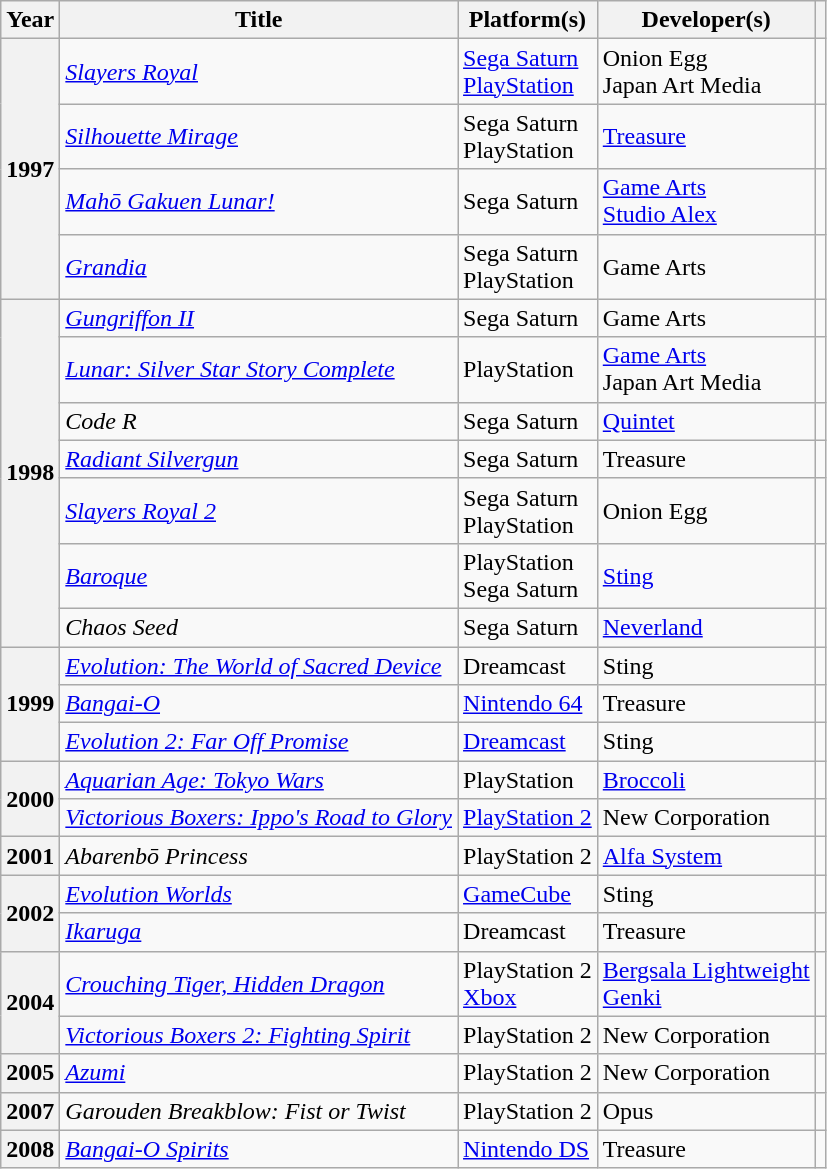<table class="wikitable sortable plainrowheaders">
<tr>
<th scope="col">Year</th>
<th scope="col">Title</th>
<th scope="col">Platform(s)</th>
<th scope="col">Developer(s)</th>
<th scope="col" class="unsortable"></th>
</tr>
<tr>
<th scope="row" rowspan="4">1997</th>
<td><em><a href='#'>Slayers Royal</a></em></td>
<td><a href='#'>Sega Saturn</a><br><a href='#'>PlayStation</a></td>
<td>Onion Egg<br>Japan Art Media</td>
<td></td>
</tr>
<tr>
<td><em><a href='#'>Silhouette Mirage</a></em></td>
<td>Sega Saturn<br>PlayStation</td>
<td><a href='#'>Treasure</a></td>
<td></td>
</tr>
<tr>
<td><em><a href='#'>Mahō Gakuen Lunar!</a></em></td>
<td>Sega Saturn</td>
<td><a href='#'>Game Arts</a><br><a href='#'>Studio Alex</a></td>
<td></td>
</tr>
<tr>
<td><em><a href='#'>Grandia</a></em></td>
<td>Sega Saturn<br>PlayStation</td>
<td>Game Arts</td>
<td></td>
</tr>
<tr>
<th scope="row" rowspan="7">1998</th>
<td><em><a href='#'>Gungriffon II</a></em></td>
<td>Sega Saturn</td>
<td>Game Arts</td>
<td></td>
</tr>
<tr>
<td><em><a href='#'>Lunar: Silver Star Story Complete</a></em></td>
<td>PlayStation</td>
<td><a href='#'>Game Arts</a><br>Japan Art Media</td>
<td></td>
</tr>
<tr>
<td><em>Code R</em></td>
<td>Sega Saturn</td>
<td><a href='#'>Quintet</a></td>
<td></td>
</tr>
<tr>
<td><em><a href='#'>Radiant Silvergun</a></em></td>
<td>Sega Saturn</td>
<td>Treasure</td>
<td></td>
</tr>
<tr>
<td><em><a href='#'>Slayers Royal 2</a></em></td>
<td>Sega Saturn<br>PlayStation</td>
<td>Onion Egg</td>
<td></td>
</tr>
<tr>
<td><em><a href='#'>Baroque</a></em></td>
<td>PlayStation<br>Sega Saturn</td>
<td><a href='#'>Sting</a></td>
<td></td>
</tr>
<tr>
<td><em>Chaos Seed</em></td>
<td>Sega Saturn</td>
<td><a href='#'>Neverland</a></td>
<td></td>
</tr>
<tr>
<th scope="row" rowspan="3">1999</th>
<td><em><a href='#'>Evolution: The World of Sacred Device</a></em></td>
<td>Dreamcast</td>
<td>Sting</td>
<td></td>
</tr>
<tr>
<td><em><a href='#'>Bangai-O</a></em></td>
<td><a href='#'>Nintendo 64</a></td>
<td>Treasure</td>
<td></td>
</tr>
<tr>
<td><em><a href='#'>Evolution 2: Far Off Promise</a></em></td>
<td><a href='#'>Dreamcast</a></td>
<td>Sting</td>
<td></td>
</tr>
<tr>
<th scope="row" rowspan="2">2000</th>
<td><em><a href='#'>Aquarian Age: Tokyo Wars</a></em></td>
<td>PlayStation</td>
<td><a href='#'>Broccoli</a></td>
<td></td>
</tr>
<tr>
<td><em><a href='#'>Victorious Boxers: Ippo's Road to Glory</a></em></td>
<td><a href='#'>PlayStation 2</a></td>
<td>New Corporation</td>
<td></td>
</tr>
<tr>
<th scope="row">2001</th>
<td><em>Abarenbō Princess</em></td>
<td>PlayStation 2</td>
<td><a href='#'>Alfa System</a></td>
<td></td>
</tr>
<tr>
<th scope="row" rowspan="2">2002</th>
<td><em><a href='#'>Evolution Worlds</a></em></td>
<td><a href='#'>GameCube</a></td>
<td>Sting</td>
<td></td>
</tr>
<tr>
<td><em><a href='#'>Ikaruga</a></em></td>
<td>Dreamcast</td>
<td>Treasure</td>
<td></td>
</tr>
<tr>
<th scope="row" rowspan="2">2004</th>
<td><em><a href='#'>Crouching Tiger, Hidden Dragon</a></em></td>
<td>PlayStation 2<br><a href='#'>Xbox</a></td>
<td><a href='#'>Bergsala Lightweight</a><br><a href='#'>Genki</a></td>
<td></td>
</tr>
<tr>
<td><em><a href='#'>Victorious Boxers 2: Fighting Spirit</a></em></td>
<td>PlayStation 2</td>
<td>New Corporation</td>
<td></td>
</tr>
<tr>
<th scope="row">2005</th>
<td><em><a href='#'>Azumi</a></em></td>
<td>PlayStation 2</td>
<td>New Corporation</td>
<td></td>
</tr>
<tr>
<th scope="row">2007</th>
<td><em>Garouden Breakblow: Fist or Twist</em></td>
<td>PlayStation 2</td>
<td>Opus</td>
<td></td>
</tr>
<tr>
<th scope="row">2008</th>
<td><em><a href='#'>Bangai-O Spirits</a></em></td>
<td><a href='#'>Nintendo DS</a></td>
<td>Treasure</td>
<td></td>
</tr>
</table>
